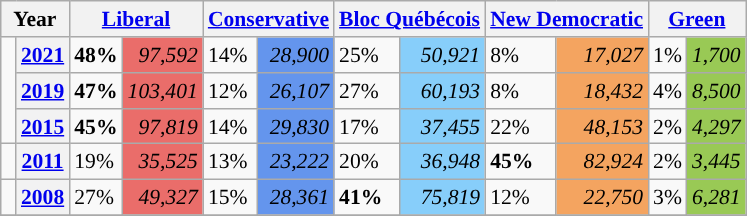<table class="wikitable" style="float:right; width:400; font-size:90%; margin-left:1em;">
<tr>
<th colspan="2" scope="col">Year</th>
<th colspan="2" scope="col"><a href='#'>Liberal</a></th>
<th colspan="2" scope="col"><a href='#'>Conservative</a></th>
<th colspan="2" scope="col"><a href='#'>Bloc Québécois</a></th>
<th colspan="2" scope="col"><a href='#'>New Democratic</a></th>
<th colspan="2" scope="col"><a href='#'>Green</a></th>
</tr>
<tr>
<td rowspan="3" style="width: 0.25em; background-color: "></td>
<th><a href='#'>2021</a></th>
<td><strong>48%</strong></td>
<td style="text-align:right; background:#EA6D6A;"><em>97,592</em></td>
<td>14%</td>
<td style="text-align:right; background:#6495ED;"><em>28,900</em></td>
<td>25%</td>
<td style="text-align:right; background:#87CEFA;"><em>50,921</em></td>
<td>8%</td>
<td style="text-align:right; background:#F4A460;"><em>17,027</em></td>
<td>1%</td>
<td style="text-align:right; background:#99C955;"><em>1,700</em></td>
</tr>
<tr>
<th><a href='#'>2019</a></th>
<td><strong>47%</strong></td>
<td style="text-align:right; background:#EA6D6A;"><em>103,401</em></td>
<td>12%</td>
<td style="text-align:right; background:#6495ED;"><em>26,107</em></td>
<td>27%</td>
<td style="text-align:right; background:#87CEFA;"><em>60,193</em></td>
<td>8%</td>
<td style="text-align:right; background:#F4A460;"><em>18,432</em></td>
<td>4%</td>
<td style="text-align:right; background:#99C955;"><em>8,500</em></td>
</tr>
<tr>
<th><a href='#'>2015</a></th>
<td><strong>45%</strong></td>
<td style="text-align:right; background:#EA6D6A;"><em>97,819</em></td>
<td>14%</td>
<td style="text-align:right; background:#6495ED;"><em>29,830</em></td>
<td>17%</td>
<td style="text-align:right; background:#87CEFA;"><em>37,455</em></td>
<td>22%</td>
<td style="text-align:right; background:#F4A460;"><em>48,153</em></td>
<td>2%</td>
<td style="text-align:right; background:#99C955;"><em>4,297</em></td>
</tr>
<tr>
<td style="width: 0.25em; background-color: "></td>
<th><a href='#'>2011</a></th>
<td>19%</td>
<td style="text-align:right; background:#EA6D6A;"><em>35,525</em></td>
<td>13%</td>
<td style="text-align:right; background:#6495ED;"><em>23,222</em></td>
<td>20%</td>
<td style="text-align:right; background:#87CEFA;"><em>36,948</em></td>
<td><strong>45%</strong></td>
<td style="text-align:right; background:#F4A460;"><em>82,924</em></td>
<td>2%</td>
<td style="text-align:right; background:#99C955;"><em>3,445</em></td>
</tr>
<tr>
<td style="width: 0.25em; background-color: "></td>
<th><a href='#'>2008</a></th>
<td>27%</td>
<td style="text-align:right; background:#EA6D6A;"><em>49,327</em></td>
<td>15%</td>
<td style="text-align:right; background:#6495ED;"><em>28,361</em></td>
<td><strong>41%</strong></td>
<td style="text-align:right; background:#87CEFA;"><em>75,819</em></td>
<td>12%</td>
<td style="text-align:right; background:#F4A460;"><em>22,750</em></td>
<td>3%</td>
<td style="text-align:right; background:#99C955;"><em>6,281</em></td>
</tr>
<tr>
</tr>
</table>
